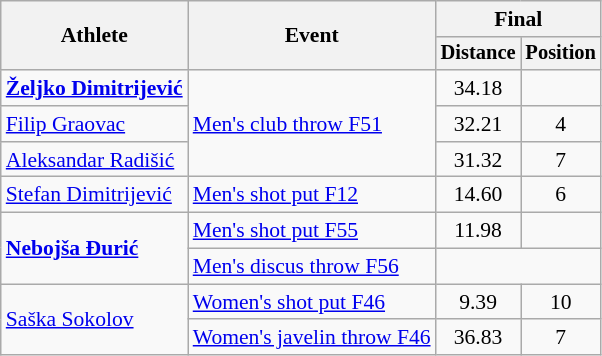<table class=wikitable style="font-size:90%">
<tr>
<th rowspan="2">Athlete</th>
<th rowspan="2">Event</th>
<th colspan="2">Final</th>
</tr>
<tr style="font-size:95%">
<th>Distance</th>
<th>Position</th>
</tr>
<tr align=center>
<td align=left><strong><a href='#'>Željko Dimitrijević</a></strong></td>
<td align=left rowspan=3><a href='#'>Men's club throw F51</a></td>
<td>34.18</td>
<td></td>
</tr>
<tr align=center>
<td align=left><a href='#'>Filip Graovac</a></td>
<td>32.21</td>
<td>4</td>
</tr>
<tr align=center>
<td align=left><a href='#'>Aleksandar Radišić</a></td>
<td>31.32</td>
<td>7</td>
</tr>
<tr align=center>
<td align=left><a href='#'>Stefan Dimitrijević</a></td>
<td align=left><a href='#'>Men's shot put F12</a></td>
<td>14.60</td>
<td>6</td>
</tr>
<tr align=center>
<td align=left rowspan=2><strong><a href='#'>Nebojša Đurić</a></strong></td>
<td align=left><a href='#'>Men's shot put F55</a></td>
<td>11.98</td>
<td></td>
</tr>
<tr align=center>
<td align=left><a href='#'>Men's discus throw F56</a></td>
<td colspan=2></td>
</tr>
<tr align=center>
<td align=left rowspan=2><a href='#'>Saška Sokolov</a></td>
<td align=left><a href='#'>Women's shot put F46</a></td>
<td>9.39</td>
<td>10</td>
</tr>
<tr align=center>
<td align=left><a href='#'>Women's javelin throw F46</a></td>
<td>36.83</td>
<td>7</td>
</tr>
</table>
